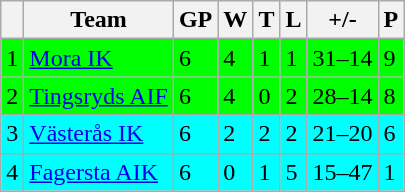<table class="wikitable">
<tr>
<th></th>
<th>Team</th>
<th>GP</th>
<th>W</th>
<th>T</th>
<th>L</th>
<th>+/-</th>
<th>P</th>
</tr>
<tr style="background:#00FF00">
<td>1</td>
<td><a href='#'>Mora IK</a></td>
<td>6</td>
<td>4</td>
<td>1</td>
<td>1</td>
<td>31–14</td>
<td>9</td>
</tr>
<tr style="background:#00FF00">
<td>2</td>
<td><a href='#'>Tingsryds AIF</a></td>
<td>6</td>
<td>4</td>
<td>0</td>
<td>2</td>
<td>28–14</td>
<td>8</td>
</tr>
<tr style="background:#00FFFF">
<td>3</td>
<td><a href='#'>Västerås IK</a></td>
<td>6</td>
<td>2</td>
<td>2</td>
<td>2</td>
<td>21–20</td>
<td>6</td>
</tr>
<tr style="background:#00FFFF">
<td>4</td>
<td><a href='#'>Fagersta AIK</a></td>
<td>6</td>
<td>0</td>
<td>1</td>
<td>5</td>
<td>15–47</td>
<td>1</td>
</tr>
</table>
